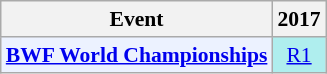<table style='font-size: 90%; text-align:center;' class='wikitable'>
<tr>
<th>Event</th>
<th>2017</th>
</tr>
<tr>
<td bgcolor="#ECF2FF"; align="left"><strong><a href='#'>BWF World Championships</a></strong></td>
<td bgcolor=AFEEEE><a href='#'>R1</a></td>
</tr>
</table>
